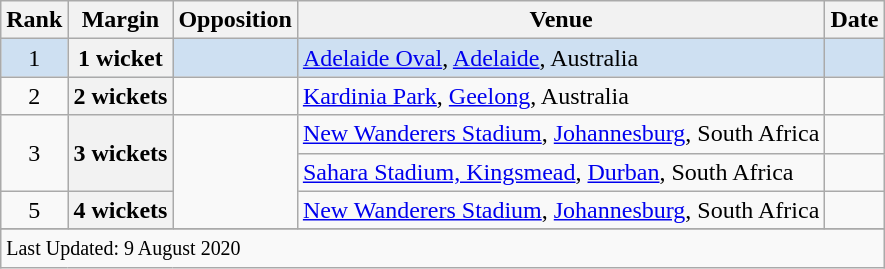<table class="wikitable plainrowheaders sortable">
<tr>
<th scope=col>Rank</th>
<th scope=col>Margin</th>
<th scope=col>Opposition</th>
<th scope=col>Venue</th>
<th scope=col>Date</th>
</tr>
<tr bgcolor=#cee0f2>
<td align=center>1</td>
<th scope=row style=text-align:center>1 wicket</th>
<td></td>
<td><a href='#'>Adelaide Oval</a>, <a href='#'>Adelaide</a>, Australia</td>
<td></td>
</tr>
<tr>
<td align=center>2</td>
<th scope=row style=text-align:center>2 wickets</th>
<td></td>
<td><a href='#'>Kardinia Park</a>, <a href='#'>Geelong</a>, Australia</td>
<td></td>
</tr>
<tr>
<td align=center rowspan=2>3</td>
<th scope=row style=text-align:center rowspan=2>3 wickets</th>
<td rowspan=3></td>
<td><a href='#'>New Wanderers Stadium</a>, <a href='#'>Johannesburg</a>, South Africa</td>
<td></td>
</tr>
<tr>
<td><a href='#'>Sahara Stadium, Kingsmead</a>, <a href='#'>Durban</a>, South Africa</td>
<td></td>
</tr>
<tr>
<td align=center>5</td>
<th scope=row style=text-align:center>4 wickets</th>
<td><a href='#'>New Wanderers Stadium</a>, <a href='#'>Johannesburg</a>, South Africa</td>
<td></td>
</tr>
<tr>
</tr>
<tr class=sortbottom>
<td colspan=5><small>Last Updated: 9 August 2020</small></td>
</tr>
</table>
